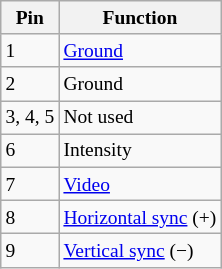<table class="wikitable" style="font-size:small">
<tr>
<th>Pin</th>
<th>Function</th>
</tr>
<tr>
<td>1</td>
<td><a href='#'>Ground</a></td>
</tr>
<tr>
<td>2</td>
<td>Ground</td>
</tr>
<tr>
<td>3, 4, 5</td>
<td>Not used</td>
</tr>
<tr>
<td>6</td>
<td>Intensity</td>
</tr>
<tr>
<td>7</td>
<td><a href='#'>Video</a></td>
</tr>
<tr>
<td>8</td>
<td><a href='#'>Horizontal sync</a> (+)</td>
</tr>
<tr>
<td>9</td>
<td><a href='#'>Vertical sync</a> (−)</td>
</tr>
</table>
